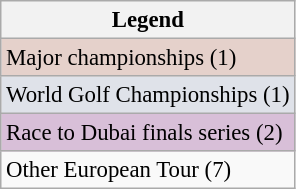<table class="wikitable" style="font-size:95%;">
<tr>
<th>Legend</th>
</tr>
<tr style="background:#e5d1cb;">
<td>Major championships (1)</td>
</tr>
<tr style="background:#dfe2e9;">
<td>World Golf Championships (1)</td>
</tr>
<tr style="background:thistle;">
<td>Race to Dubai finals series (2)</td>
</tr>
<tr>
<td>Other European Tour (7)</td>
</tr>
</table>
